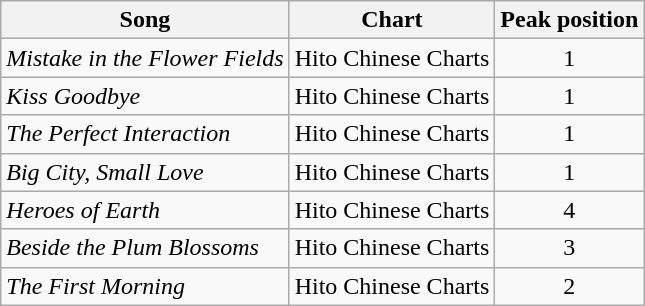<table class="wikitable">
<tr>
<th>Song</th>
<th>Chart</th>
<th>Peak position</th>
</tr>
<tr>
<td><em>Mistake in the Flower Fields</em></td>
<td>Hito Chinese Charts</td>
<td align="center">1</td>
</tr>
<tr>
<td><em>Kiss Goodbye</em></td>
<td>Hito Chinese Charts</td>
<td align="center">1</td>
</tr>
<tr>
<td><em>The Perfect Interaction</em></td>
<td>Hito Chinese Charts</td>
<td align="center">1</td>
</tr>
<tr>
<td><em>Big City, Small Love</em></td>
<td>Hito Chinese Charts</td>
<td align="center">1</td>
</tr>
<tr>
<td><em>Heroes of Earth</em></td>
<td>Hito Chinese Charts</td>
<td align="center">4</td>
</tr>
<tr>
<td><em>Beside the Plum Blossoms</em></td>
<td>Hito Chinese Charts</td>
<td align="center">3</td>
</tr>
<tr>
<td><em>The First Morning</em></td>
<td>Hito Chinese Charts</td>
<td align="center">2</td>
</tr>
</table>
